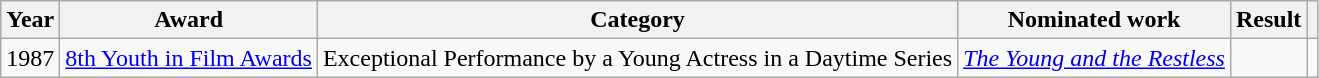<table class="wikitable">
<tr>
<th>Year</th>
<th>Award</th>
<th>Category</th>
<th>Nominated work</th>
<th>Result</th>
<th></th>
</tr>
<tr>
<td style="text-align:center;" rowspan="2">1987</td>
<td rowspan="2"><a href='#'>8th Youth in Film Awards</a></td>
<td>Exceptional Performance by a Young Actress in a Daytime Series</td>
<td style="text-align:center;"><em><a href='#'>The Young and the Restless</a></em></td>
<td></td>
<td style="text-align:center;"></td>
</tr>
</table>
